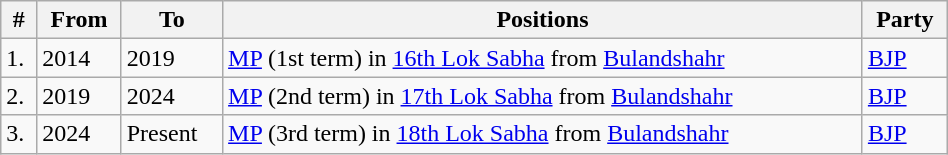<table class="wikitable sortable" width=50%>
<tr>
<th>#</th>
<th>From</th>
<th>To</th>
<th>Positions</th>
<th>Party</th>
</tr>
<tr>
<td>1.</td>
<td>2014</td>
<td>2019</td>
<td><a href='#'>MP</a> (1st term) in <a href='#'>16th Lok Sabha</a> from <a href='#'>Bulandshahr</a></td>
<td><a href='#'>BJP</a></td>
</tr>
<tr>
<td>2.</td>
<td>2019</td>
<td>2024</td>
<td><a href='#'>MP</a> (2nd term) in <a href='#'>17th Lok Sabha</a> from <a href='#'>Bulandshahr</a></td>
<td><a href='#'>BJP</a></td>
</tr>
<tr>
<td>3.</td>
<td>2024</td>
<td>Present</td>
<td><a href='#'>MP</a> (3rd term) in <a href='#'>18th Lok Sabha</a> from <a href='#'>Bulandshahr</a></td>
<td><a href='#'>BJP</a></td>
</tr>
</table>
